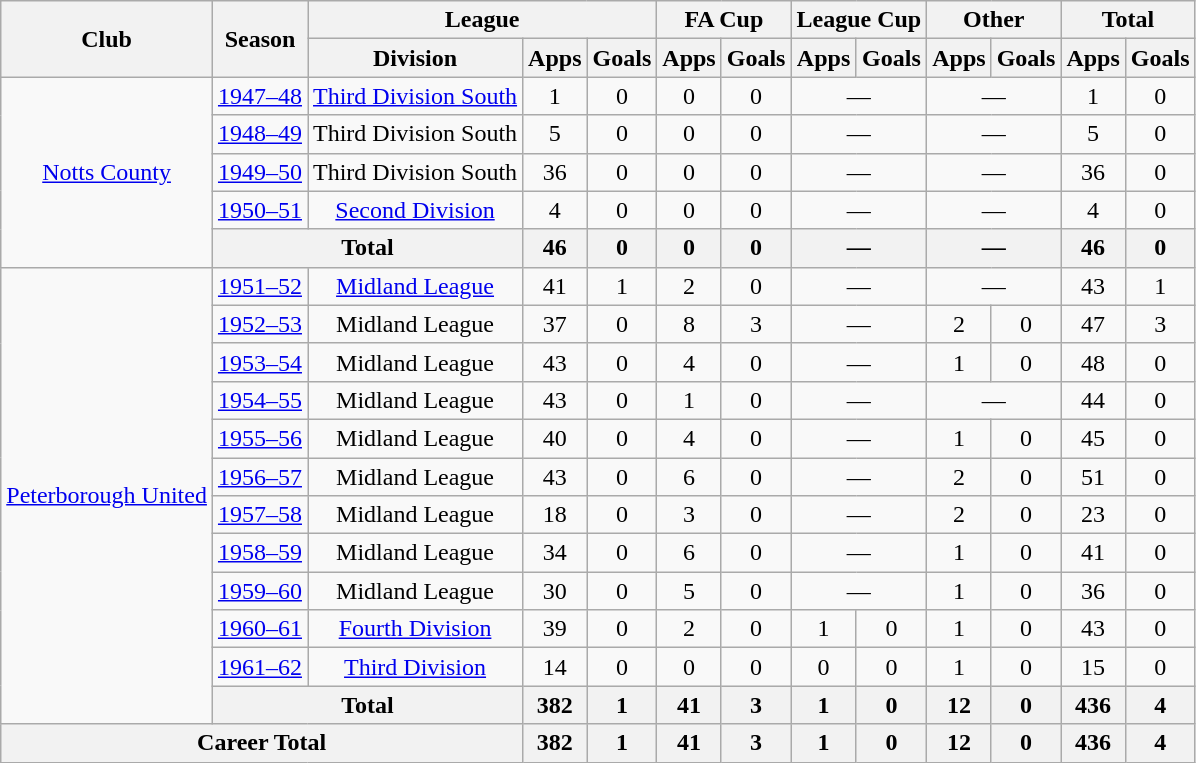<table class="wikitable" style="text-align: center;">
<tr>
<th rowspan="2">Club</th>
<th rowspan="2">Season</th>
<th colspan="3">League</th>
<th colspan="2">FA Cup</th>
<th colspan="2">League Cup</th>
<th colspan="2">Other</th>
<th colspan="2">Total</th>
</tr>
<tr>
<th>Division</th>
<th>Apps</th>
<th>Goals</th>
<th>Apps</th>
<th>Goals</th>
<th>Apps</th>
<th>Goals</th>
<th>Apps</th>
<th>Goals</th>
<th>Apps</th>
<th>Goals</th>
</tr>
<tr>
<td rowspan="5"><a href='#'>Notts County</a></td>
<td><a href='#'>1947–48</a></td>
<td><a href='#'>Third Division South</a></td>
<td>1</td>
<td>0</td>
<td>0</td>
<td>0</td>
<td colspan="2">—</td>
<td colspan="2">—</td>
<td>1</td>
<td>0</td>
</tr>
<tr>
<td><a href='#'>1948–49</a></td>
<td>Third Division South</td>
<td>5</td>
<td>0</td>
<td>0</td>
<td>0</td>
<td colspan="2">—</td>
<td colspan="2">—</td>
<td>5</td>
<td>0</td>
</tr>
<tr>
<td><a href='#'>1949–50</a></td>
<td>Third Division South</td>
<td>36</td>
<td>0</td>
<td>0</td>
<td>0</td>
<td colspan="2">—</td>
<td colspan="2">—</td>
<td>36</td>
<td>0</td>
</tr>
<tr>
<td><a href='#'>1950–51</a></td>
<td><a href='#'>Second Division</a></td>
<td>4</td>
<td>0</td>
<td>0</td>
<td>0</td>
<td colspan="2">—</td>
<td colspan="2">—</td>
<td>4</td>
<td>0</td>
</tr>
<tr>
<th colspan="2">Total</th>
<th>46</th>
<th>0</th>
<th>0</th>
<th>0</th>
<th colspan="2">—</th>
<th colspan="2">—</th>
<th>46</th>
<th>0</th>
</tr>
<tr>
<td rowspan="12"><a href='#'>Peterborough United</a></td>
<td><a href='#'>1951–52</a></td>
<td><a href='#'>Midland League</a></td>
<td>41</td>
<td>1</td>
<td>2</td>
<td>0</td>
<td colspan="2">—</td>
<td colspan="2">—</td>
<td>43</td>
<td>1</td>
</tr>
<tr>
<td><a href='#'>1952–53</a></td>
<td>Midland League</td>
<td>37</td>
<td>0</td>
<td>8</td>
<td>3</td>
<td colspan="2">—</td>
<td>2</td>
<td>0</td>
<td>47</td>
<td>3</td>
</tr>
<tr>
<td><a href='#'>1953–54</a></td>
<td>Midland League</td>
<td>43</td>
<td>0</td>
<td>4</td>
<td>0</td>
<td colspan="2">—</td>
<td>1</td>
<td>0</td>
<td>48</td>
<td>0</td>
</tr>
<tr>
<td><a href='#'>1954–55</a></td>
<td>Midland League</td>
<td>43</td>
<td>0</td>
<td>1</td>
<td>0</td>
<td colspan="2">—</td>
<td colspan="2">—</td>
<td>44</td>
<td>0</td>
</tr>
<tr>
<td><a href='#'>1955–56</a></td>
<td>Midland League</td>
<td>40</td>
<td>0</td>
<td>4</td>
<td>0</td>
<td colspan="2">—</td>
<td>1</td>
<td>0</td>
<td>45</td>
<td>0</td>
</tr>
<tr>
<td><a href='#'>1956–57</a></td>
<td>Midland League</td>
<td>43</td>
<td>0</td>
<td>6</td>
<td>0</td>
<td colspan="2">—</td>
<td>2</td>
<td>0</td>
<td>51</td>
<td>0</td>
</tr>
<tr>
<td><a href='#'>1957–58</a></td>
<td>Midland League</td>
<td>18</td>
<td>0</td>
<td>3</td>
<td>0</td>
<td colspan="2">—</td>
<td>2</td>
<td>0</td>
<td>23</td>
<td>0</td>
</tr>
<tr>
<td><a href='#'>1958–59</a></td>
<td>Midland League</td>
<td>34</td>
<td>0</td>
<td>6</td>
<td>0</td>
<td colspan="2">—</td>
<td>1</td>
<td>0</td>
<td>41</td>
<td>0</td>
</tr>
<tr>
<td><a href='#'>1959–60</a></td>
<td>Midland League</td>
<td>30</td>
<td>0</td>
<td>5</td>
<td>0</td>
<td colspan="2">—</td>
<td>1</td>
<td>0</td>
<td>36</td>
<td>0</td>
</tr>
<tr>
<td><a href='#'>1960–61</a></td>
<td><a href='#'>Fourth Division</a></td>
<td>39</td>
<td>0</td>
<td>2</td>
<td>0</td>
<td>1</td>
<td>0</td>
<td>1</td>
<td>0</td>
<td>43</td>
<td>0</td>
</tr>
<tr>
<td><a href='#'>1961–62</a></td>
<td><a href='#'>Third Division</a></td>
<td>14</td>
<td>0</td>
<td>0</td>
<td>0</td>
<td>0</td>
<td>0</td>
<td>1</td>
<td>0</td>
<td>15</td>
<td>0</td>
</tr>
<tr>
<th colspan="2">Total</th>
<th>382</th>
<th>1</th>
<th>41</th>
<th>3</th>
<th>1</th>
<th>0</th>
<th>12</th>
<th>0</th>
<th>436</th>
<th>4</th>
</tr>
<tr>
<th colspan="3">Career Total</th>
<th>382</th>
<th>1</th>
<th>41</th>
<th>3</th>
<th>1</th>
<th>0</th>
<th>12</th>
<th>0</th>
<th>436</th>
<th>4</th>
</tr>
</table>
